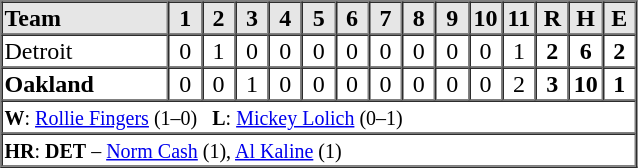<table border=1 cellspacing=0 width=425 style="margin-left:3em;">
<tr style="text-align:center; background-color:#e6e6e6;">
<th align=left width=25%>Team</th>
<th width=5%>1</th>
<th width=5%>2</th>
<th width=5%>3</th>
<th width=5%>4</th>
<th width=5%>5</th>
<th width=5%>6</th>
<th width=5%>7</th>
<th width=5%>8</th>
<th width=5%>9</th>
<th width=5%>10</th>
<th width=5%>11</th>
<th width=5%>R</th>
<th width=5%>H</th>
<th width=5%>E</th>
</tr>
<tr style="text-align:center;">
<td align=left>Detroit</td>
<td>0</td>
<td>1</td>
<td>0</td>
<td>0</td>
<td>0</td>
<td>0</td>
<td>0</td>
<td>0</td>
<td>0</td>
<td>0</td>
<td>1</td>
<td><strong>2</strong></td>
<td><strong>6</strong></td>
<td><strong>2</strong></td>
</tr>
<tr style="text-align:center;">
<td align=left><strong>Oakland</strong></td>
<td>0</td>
<td>0</td>
<td>1</td>
<td>0</td>
<td>0</td>
<td>0</td>
<td>0</td>
<td>0</td>
<td>0</td>
<td>0</td>
<td>2</td>
<td><strong>3</strong></td>
<td><strong>10</strong></td>
<td><strong>1</strong></td>
</tr>
<tr style="text-align:left;">
<td colspan=16><small><strong>W</strong>: <a href='#'>Rollie Fingers</a> (1–0)   <strong>L</strong>: <a href='#'>Mickey Lolich</a> (0–1)   </small></td>
</tr>
<tr style="text-align:left;">
<td colspan=16><small><strong>HR</strong>: <strong>DET</strong> – <a href='#'>Norm Cash</a> (1), <a href='#'>Al Kaline</a> (1)</small></td>
</tr>
</table>
